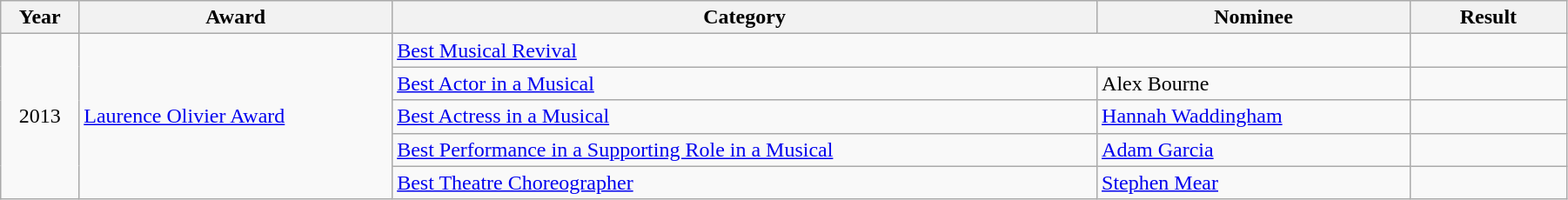<table class="wikitable" width="95%">
<tr>
<th width="5%">Year</th>
<th width="20%">Award</th>
<th width="45%">Category</th>
<th width="20%">Nominee</th>
<th width="10%">Result</th>
</tr>
<tr>
<td rowspan="5" align="center">2013</td>
<td rowspan="5"><a href='#'>Laurence Olivier Award</a></td>
<td colspan="2"><a href='#'>Best Musical Revival</a></td>
<td></td>
</tr>
<tr>
<td><a href='#'>Best Actor in a Musical</a></td>
<td>Alex Bourne</td>
<td></td>
</tr>
<tr>
<td><a href='#'>Best Actress in a Musical</a></td>
<td><a href='#'>Hannah Waddingham</a></td>
<td></td>
</tr>
<tr>
<td><a href='#'>Best Performance in a Supporting Role in a Musical</a></td>
<td><a href='#'>Adam Garcia</a></td>
<td></td>
</tr>
<tr>
<td><a href='#'>Best Theatre Choreographer</a></td>
<td><a href='#'>Stephen Mear</a></td>
<td></td>
</tr>
</table>
